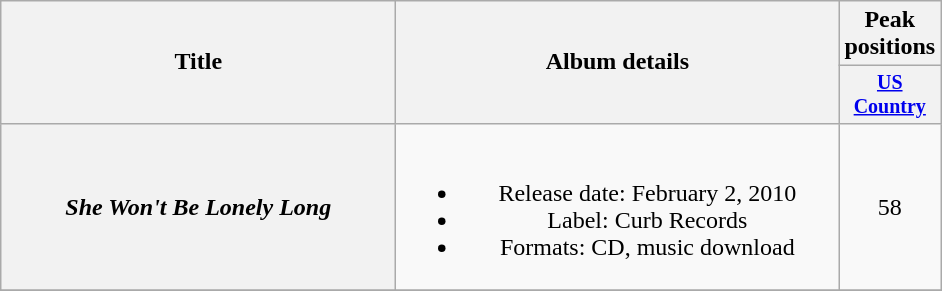<table class="wikitable plainrowheaders" style="text-align:center;">
<tr>
<th rowspan="2" style="width:16em;">Title</th>
<th rowspan="2" style="width:18em;">Album details</th>
<th colspan="1">Peak positions</th>
</tr>
<tr style="font-size:smaller;">
<th width="60"><a href='#'>US Country</a><br></th>
</tr>
<tr>
<th scope="row"><em>She Won't Be Lonely Long</em></th>
<td><br><ul><li>Release date: February 2, 2010</li><li>Label: Curb Records</li><li>Formats: CD, music download</li></ul></td>
<td>58</td>
</tr>
<tr>
</tr>
</table>
